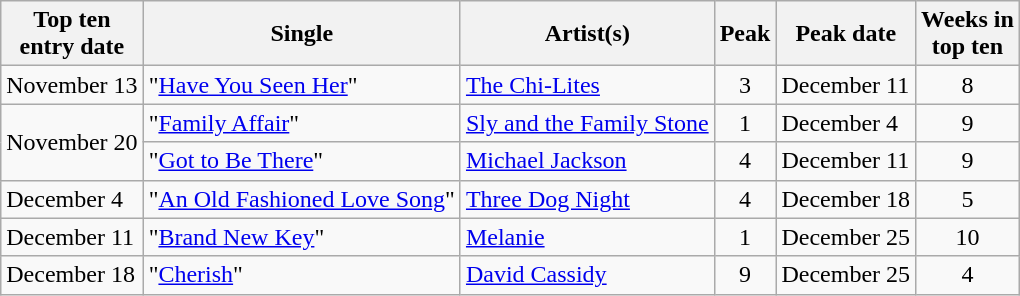<table class="plainrowheaders sortable wikitable">
<tr>
<th>Top ten<br>entry date</th>
<th>Single</th>
<th>Artist(s)</th>
<th data-sort-type="number">Peak</th>
<th>Peak date</th>
<th data-sort-type="number">Weeks in<br>top ten</th>
</tr>
<tr>
<td>November 13</td>
<td>"<a href='#'>Have You Seen Her</a>"</td>
<td><a href='#'>The Chi-Lites</a></td>
<td align=center>3</td>
<td>December 11</td>
<td align=center>8</td>
</tr>
<tr>
<td rowspan="2">November 20</td>
<td>"<a href='#'>Family Affair</a>"</td>
<td><a href='#'>Sly and the Family Stone</a></td>
<td align=center>1</td>
<td>December 4</td>
<td align=center>9</td>
</tr>
<tr>
<td>"<a href='#'>Got to Be There</a>"</td>
<td><a href='#'>Michael Jackson</a></td>
<td align=center>4</td>
<td>December 11</td>
<td align=center>9</td>
</tr>
<tr>
<td>December 4</td>
<td>"<a href='#'>An Old Fashioned Love Song</a>"</td>
<td><a href='#'>Three Dog Night</a></td>
<td align=center>4</td>
<td>December 18</td>
<td align=center>5</td>
</tr>
<tr>
<td>December 11</td>
<td>"<a href='#'>Brand New Key</a>"</td>
<td><a href='#'>Melanie</a></td>
<td align=center>1</td>
<td>December 25</td>
<td align=center>10</td>
</tr>
<tr>
<td>December 18</td>
<td>"<a href='#'>Cherish</a>"</td>
<td><a href='#'>David Cassidy</a></td>
<td align=center>9</td>
<td>December 25</td>
<td align=center>4</td>
</tr>
</table>
